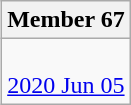<table class=wikitable align=right>
<tr>
<th>Member 67</th>
</tr>
<tr>
<td><br><a href='#'>2020 Jun 05</a></td>
</tr>
</table>
